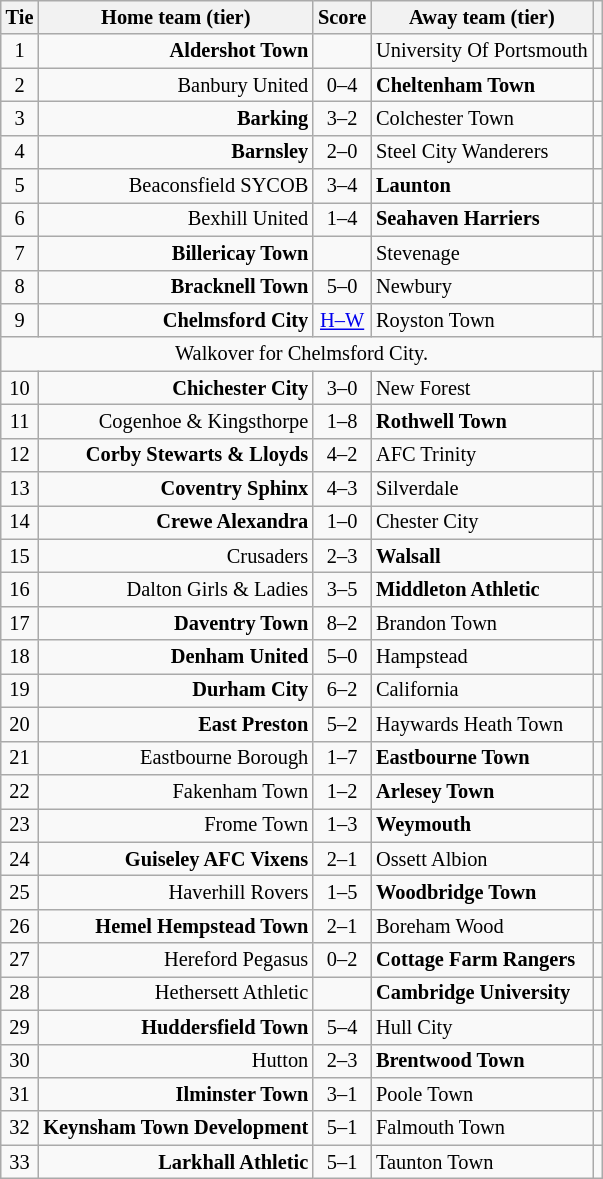<table class="wikitable" style="text-align:center; font-size:85%">
<tr>
<th>Tie</th>
<th>Home team (tier)</th>
<th>Score</th>
<th>Away team (tier)</th>
<th></th>
</tr>
<tr>
<td>1</td>
<td style="text-align: right;"><strong>Aldershot Town</strong></td>
<td align="right" style="text-align: center;"></td>
<td style="text-align: left;">University Of Portsmouth</td>
<td></td>
</tr>
<tr>
<td>2</td>
<td style="text-align: right;">Banbury United</td>
<td style="text-align: center;">0–4</td>
<td style="text-align: left;"><strong>Cheltenham Town</strong></td>
<td></td>
</tr>
<tr>
<td>3</td>
<td style="text-align: right;"><strong>Barking</strong></td>
<td align="right" style="text-align: center;">3–2</td>
<td style="text-align: left;">Colchester Town</td>
<td></td>
</tr>
<tr>
<td>4</td>
<td style="text-align: right;"><strong>Barnsley</strong></td>
<td style="text-align: center;">2–0</td>
<td style="text-align: left;">Steel City Wanderers</td>
<td></td>
</tr>
<tr>
<td>5</td>
<td style="text-align: right;">Beaconsfield SYCOB</td>
<td align="right" style="text-align: center;">3–4</td>
<td style="text-align: left;"><strong>Launton</strong></td>
<td></td>
</tr>
<tr>
<td>6</td>
<td style="text-align: right;">Bexhill United</td>
<td align="right" style="text-align: center;">1–4</td>
<td style="text-align: left;"><strong>Seahaven Harriers</strong></td>
<td></td>
</tr>
<tr>
<td>7</td>
<td style="text-align: right;"><strong>Billericay Town</strong></td>
<td align="right" style="text-align: center;"></td>
<td style="text-align: left;">Stevenage</td>
<td></td>
</tr>
<tr>
<td>8</td>
<td style="text-align: right;"><strong>Bracknell Town</strong></td>
<td style="text-align: center;">5–0</td>
<td style="text-align: left;">Newbury</td>
<td></td>
</tr>
<tr>
<td>9</td>
<td style="text-align: right;"><strong>Chelmsford City</strong></td>
<td align="center" style="text-align: center;"><a href='#'>H–W</a></td>
<td style="text-align: left;">Royston Town</td>
<td></td>
</tr>
<tr>
<td colspan="5" align="centre">Walkover for Chelmsford City.</td>
</tr>
<tr>
<td>10</td>
<td style="text-align: right;"><strong>Chichester City</strong></td>
<td style="text-align: center;">3–0</td>
<td style="text-align: left;">New Forest</td>
<td></td>
</tr>
<tr>
<td>11</td>
<td style="text-align: right;">Cogenhoe & Kingsthorpe</td>
<td align="right" style="text-align: center;">1–8</td>
<td style="text-align: left;"><strong>Rothwell Town</strong></td>
<td></td>
</tr>
<tr>
<td>12</td>
<td style="text-align: right;"><strong>Corby Stewarts & Lloyds</strong></td>
<td align="right" style="text-align: center;">4–2</td>
<td style="text-align: left;">AFC Trinity</td>
<td></td>
</tr>
<tr>
<td>13</td>
<td style="text-align: right;"><strong>Coventry Sphinx</strong></td>
<td align="right" style="text-align: center;">4–3</td>
<td style="text-align: left;">Silverdale</td>
<td></td>
</tr>
<tr>
<td>14</td>
<td style="text-align: right;"><strong>Crewe Alexandra</strong></td>
<td style="text-align: center;">1–0</td>
<td style="text-align: left;">Chester City</td>
<td></td>
</tr>
<tr>
<td>15</td>
<td style="text-align: right;">Crusaders</td>
<td align="right" style="text-align: center;">2–3</td>
<td style="text-align: left;"><strong>Walsall</strong></td>
<td></td>
</tr>
<tr>
<td>16</td>
<td style="text-align: right;">Dalton Girls & Ladies</td>
<td align="right" style="text-align: center;">3–5 </td>
<td style="text-align: left;"><strong>Middleton Athletic</strong></td>
<td></td>
</tr>
<tr>
<td>17</td>
<td style="text-align: right;"><strong>Daventry Town</strong></td>
<td align="right" style="text-align: center;">8–2</td>
<td style="text-align: left;">Brandon Town</td>
<td></td>
</tr>
<tr>
<td>18</td>
<td style="text-align: right;"><strong>Denham United</strong></td>
<td style="text-align: center;">5–0</td>
<td style="text-align: left;">Hampstead</td>
<td></td>
</tr>
<tr>
<td>19</td>
<td style="text-align: right;"><strong>Durham City</strong></td>
<td align="right" style="text-align: center;">6–2</td>
<td style="text-align: left;">California</td>
<td></td>
</tr>
<tr>
<td>20</td>
<td style="text-align: right;"><strong>East Preston</strong></td>
<td align="right" style="text-align: center;">5–2</td>
<td style="text-align: left;">Haywards Heath Town</td>
<td></td>
</tr>
<tr>
<td>21</td>
<td style="text-align: right;">Eastbourne Borough</td>
<td align="right" style="text-align: center;">1–7</td>
<td style="text-align: left;"><strong>Eastbourne Town</strong></td>
<td></td>
</tr>
<tr>
<td>22</td>
<td style="text-align: right;">Fakenham Town</td>
<td align="right" style="text-align: center;">1–2 </td>
<td style="text-align: left;"><strong>Arlesey Town</strong></td>
<td></td>
</tr>
<tr>
<td>23</td>
<td style="text-align: right;">Frome Town</td>
<td align="right" style="text-align: center;">1–3</td>
<td style="text-align: left;"><strong>Weymouth</strong></td>
<td></td>
</tr>
<tr>
<td>24</td>
<td style="text-align: right;"><strong>Guiseley AFC Vixens</strong></td>
<td align="right" style="text-align: center;">2–1 </td>
<td style="text-align: left;">Ossett Albion</td>
<td></td>
</tr>
<tr>
<td>25</td>
<td style="text-align: right;">Haverhill Rovers</td>
<td align="right" style="text-align: center;">1–5</td>
<td style="text-align: left;"><strong>Woodbridge Town</strong></td>
<td></td>
</tr>
<tr>
<td>26</td>
<td style="text-align: right;"><strong>Hemel Hempstead Town</strong></td>
<td align="right" style="text-align: center;">2–1</td>
<td style="text-align: left;">Boreham Wood</td>
<td></td>
</tr>
<tr>
<td>27</td>
<td style="text-align: right;">Hereford Pegasus</td>
<td style="text-align: center;">0–2</td>
<td style="text-align: left;"><strong>Cottage Farm Rangers</strong></td>
<td></td>
</tr>
<tr>
<td>28</td>
<td style="text-align: right;">Hethersett Athletic</td>
<td align="right" style="text-align: center;"></td>
<td style="text-align: left;"><strong>Cambridge University</strong></td>
<td></td>
</tr>
<tr>
<td>29</td>
<td style="text-align: right;"><strong>Huddersfield Town</strong></td>
<td align="right" style="text-align: center;">5–4</td>
<td style="text-align: left;">Hull City</td>
<td></td>
</tr>
<tr>
<td>30</td>
<td style="text-align: right;">Hutton</td>
<td align="right" style="text-align: center;">2–3</td>
<td style="text-align: left;"><strong>Brentwood Town</strong></td>
<td></td>
</tr>
<tr>
<td>31</td>
<td style="text-align: right;"><strong>Ilminster Town</strong></td>
<td align="right" style="text-align: center;">3–1</td>
<td style="text-align: left;">Poole Town</td>
<td></td>
</tr>
<tr>
<td>32</td>
<td style="text-align: right;"><strong>Keynsham Town Development</strong></td>
<td align="right" style="text-align: center;">5–1</td>
<td style="text-align: left;">Falmouth Town</td>
<td></td>
</tr>
<tr>
<td>33</td>
<td style="text-align: right;"><strong>Larkhall Athletic</strong></td>
<td align="right" style="text-align: center;">5–1</td>
<td style="text-align: left;">Taunton Town</td>
<td></td>
</tr>
</table>
